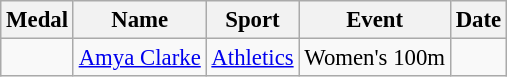<table class="wikitable sortable" style="font-size: 95%;">
<tr>
<th>Medal</th>
<th>Name</th>
<th>Sport</th>
<th>Event</th>
<th>Date</th>
</tr>
<tr>
<td></td>
<td><a href='#'>Amya Clarke</a></td>
<td><a href='#'>Athletics</a></td>
<td>Women's 100m</td>
<td></td>
</tr>
</table>
